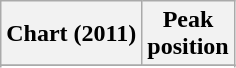<table class="wikitable sortable">
<tr>
<th>Chart (2011)</th>
<th>Peak<br> position</th>
</tr>
<tr>
</tr>
<tr>
</tr>
<tr>
</tr>
<tr>
</tr>
</table>
